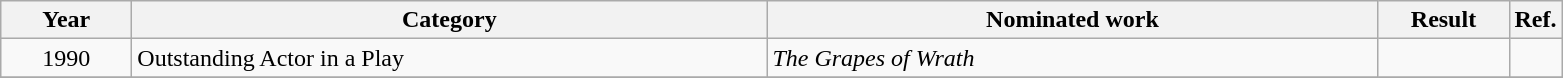<table class=wikitable>
<tr>
<th scope="col" style="width:5em;">Year</th>
<th scope="col" style="width:26em;">Category</th>
<th scope="col" style="width:25em;">Nominated work</th>
<th scope="col" style="width:5em;">Result</th>
<th>Ref.</th>
</tr>
<tr>
<td style="text-align:center;">1990</td>
<td>Outstanding Actor in a Play</td>
<td><em>The Grapes of Wrath</em></td>
<td></td>
<td></td>
</tr>
<tr>
</tr>
</table>
